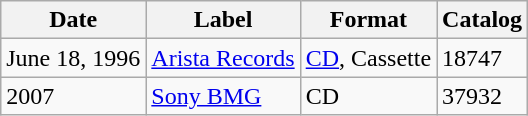<table class="wikitable">
<tr>
<th>Date</th>
<th>Label</th>
<th>Format</th>
<th>Catalog</th>
</tr>
<tr>
<td>June 18, 1996</td>
<td><a href='#'>Arista Records</a></td>
<td><a href='#'>CD</a>, Cassette</td>
<td>18747</td>
</tr>
<tr>
<td>2007</td>
<td><a href='#'>Sony BMG</a></td>
<td>CD</td>
<td>37932</td>
</tr>
</table>
